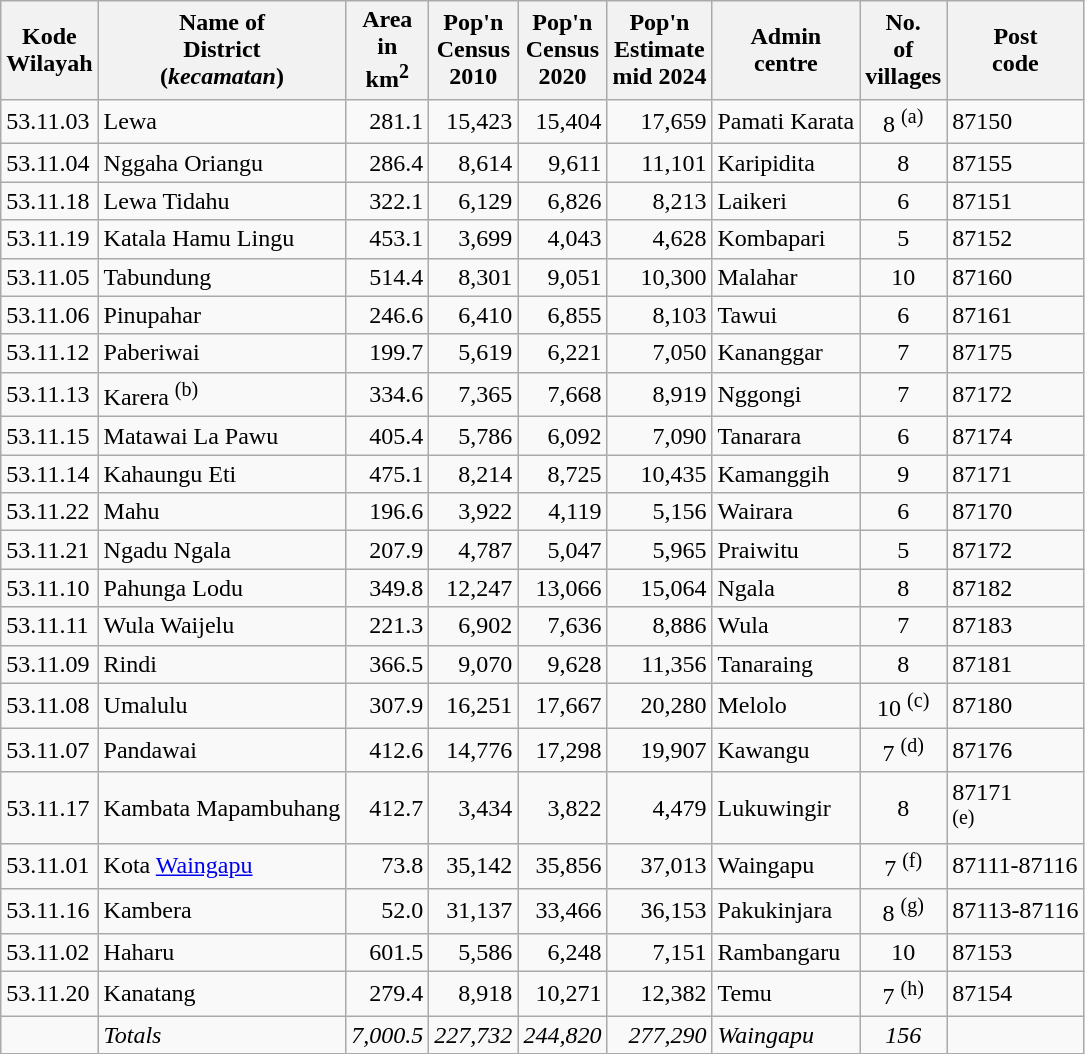<table class="sortable wikitable">
<tr>
<th>Kode <br>Wilayah</th>
<th>Name of<br>District<br>(<em>kecamatan</em>)</th>
<th>Area <br>in <br>km<sup>2</sup></th>
<th>Pop'n<br>Census<br>2010</th>
<th>Pop'n<br>Census<br>2020</th>
<th>Pop'n<br>Estimate<br>mid 2024</th>
<th>Admin<br>centre</th>
<th>No. <br>of<br>villages</th>
<th>Post<br>code</th>
</tr>
<tr>
<td>53.11.03</td>
<td>Lewa </td>
<td align="right">281.1</td>
<td align="right">15,423</td>
<td align="right">15,404</td>
<td align="right">17,659</td>
<td>Pamati Karata</td>
<td align="center">8 <sup>(a)</sup></td>
<td>87150</td>
</tr>
<tr>
<td>53.11.04</td>
<td>Nggaha Oriangu </td>
<td align="right">286.4</td>
<td align="right">8,614</td>
<td align="right">9,611</td>
<td align="right">11,101</td>
<td>Karipidita</td>
<td align="center">8</td>
<td>87155</td>
</tr>
<tr>
<td>53.11.18</td>
<td>Lewa Tidahu </td>
<td align="right">322.1</td>
<td align="right">6,129</td>
<td align="right">6,826</td>
<td align="right">8,213</td>
<td>Laikeri</td>
<td align="center">6</td>
<td>87151</td>
</tr>
<tr>
<td>53.11.19</td>
<td>Katala Hamu Lingu </td>
<td align="right">453.1</td>
<td align="right">3,699</td>
<td align="right">4,043</td>
<td align="right">4,628</td>
<td>Kombapari</td>
<td align="center">5</td>
<td>87152</td>
</tr>
<tr>
<td>53.11.05</td>
<td>Tabundung </td>
<td align="right">514.4</td>
<td align="right">8,301</td>
<td align="right">9,051</td>
<td align="right">10,300</td>
<td>Malahar</td>
<td align="center">10</td>
<td>87160</td>
</tr>
<tr>
<td>53.11.06</td>
<td>Pinupahar </td>
<td align="right">246.6</td>
<td align="right">6,410</td>
<td align="right">6,855</td>
<td align="right">8,103</td>
<td>Tawui</td>
<td align="center">6</td>
<td>87161</td>
</tr>
<tr>
<td>53.11.12</td>
<td>Paberiwai </td>
<td align="right">199.7</td>
<td align="right">5,619</td>
<td align="right">6,221</td>
<td align="right">7,050</td>
<td>Kananggar</td>
<td align="center">7</td>
<td>87175</td>
</tr>
<tr>
<td>53.11.13</td>
<td>Karera <sup>(b)</sup> </td>
<td align="right">334.6</td>
<td align="right">7,365</td>
<td align="right">7,668</td>
<td align="right">8,919</td>
<td>Nggongi</td>
<td align="center">7</td>
<td>87172</td>
</tr>
<tr>
<td>53.11.15</td>
<td>Matawai La Pawu </td>
<td align="right">405.4</td>
<td align="right">5,786</td>
<td align="right">6,092</td>
<td align="right">7,090</td>
<td>Tanarara</td>
<td align="center">6</td>
<td>87174</td>
</tr>
<tr>
<td>53.11.14</td>
<td>Kahaungu Eti </td>
<td align="right">475.1</td>
<td align="right">8,214</td>
<td align="right">8,725</td>
<td align="right">10,435</td>
<td>Kamanggih</td>
<td align="center">9</td>
<td>87171</td>
</tr>
<tr>
<td>53.11.22</td>
<td>Mahu </td>
<td align="right">196.6</td>
<td align="right">3,922</td>
<td align="right">4,119</td>
<td align="right">5,156</td>
<td>Wairara</td>
<td align="center">6</td>
<td>87170</td>
</tr>
<tr>
<td>53.11.21</td>
<td>Ngadu Ngala </td>
<td align="right">207.9</td>
<td align="right">4,787</td>
<td align="right">5,047</td>
<td align="right">5,965</td>
<td>Praiwitu</td>
<td align="center">5</td>
<td>87172</td>
</tr>
<tr>
<td>53.11.10</td>
<td>Pahunga Lodu </td>
<td align="right">349.8</td>
<td align="right">12,247</td>
<td align="right">13,066</td>
<td align="right">15,064</td>
<td>Ngala</td>
<td align="center">8</td>
<td>87182</td>
</tr>
<tr>
<td>53.11.11</td>
<td>Wula Waijelu </td>
<td align="right">221.3</td>
<td align="right">6,902</td>
<td align="right">7,636</td>
<td align="right">8,886</td>
<td>Wula</td>
<td align="center">7</td>
<td>87183</td>
</tr>
<tr>
<td>53.11.09</td>
<td>Rindi </td>
<td align="right">366.5</td>
<td align="right">9,070</td>
<td align="right">9,628</td>
<td align="right">11,356</td>
<td>Tanaraing</td>
<td align="center">8</td>
<td>87181</td>
</tr>
<tr>
<td>53.11.08</td>
<td>Umalulu </td>
<td align="right">307.9</td>
<td align="right">16,251</td>
<td align="right">17,667</td>
<td align="right">20,280</td>
<td>Melolo</td>
<td align="center">10 <sup>(c)</sup></td>
<td>87180</td>
</tr>
<tr>
<td>53.11.07</td>
<td>Pandawai </td>
<td align="right">412.6</td>
<td align="right">14,776</td>
<td align="right">17,298</td>
<td align="right">19,907</td>
<td>Kawangu</td>
<td align="center">7 <sup>(d)</sup></td>
<td>87176</td>
</tr>
<tr>
<td>53.11.17</td>
<td>Kambata Mapambuhang </td>
<td align="right">412.7</td>
<td align="right">3,434</td>
<td align="right">3,822</td>
<td align="right">4,479</td>
<td>Lukuwingir</td>
<td align="center">8</td>
<td>87171<br><sup>(e)</sup></td>
</tr>
<tr>
<td>53.11.01</td>
<td>Kota <a href='#'>Waingapu</a></td>
<td align="right">73.8</td>
<td align="right">35,142</td>
<td align="right">35,856</td>
<td align="right">37,013</td>
<td>Waingapu</td>
<td align="center">7 <sup>(f)</sup></td>
<td>87111-87116</td>
</tr>
<tr>
<td>53.11.16</td>
<td>Kambera </td>
<td align="right">52.0</td>
<td align="right">31,137</td>
<td align="right">33,466</td>
<td align="right">36,153</td>
<td>Pakukinjara</td>
<td align="center">8 <sup>(g)</sup></td>
<td>87113-87116</td>
</tr>
<tr>
<td>53.11.02</td>
<td>Haharu </td>
<td align="right">601.5</td>
<td align="right">5,586</td>
<td align="right">6,248</td>
<td align="right">7,151</td>
<td>Rambangaru</td>
<td align="center">10</td>
<td>87153</td>
</tr>
<tr>
<td>53.11.20</td>
<td>Kanatang </td>
<td align="right">279.4</td>
<td align="right">8,918</td>
<td align="right">10,271</td>
<td align="right">12,382</td>
<td>Temu</td>
<td align="center">7 <sup>(h)</sup></td>
<td>87154</td>
</tr>
<tr>
<td></td>
<td><em>Totals</em></td>
<td align="right"><em>7,000.5</em></td>
<td align="right"><em>227,732</em></td>
<td align="right"><em>244,820</em></td>
<td align="right"><em>277,290</em></td>
<td><em>Waingapu</em></td>
<td align="center"><em>156</em></td>
<td></td>
</tr>
</table>
